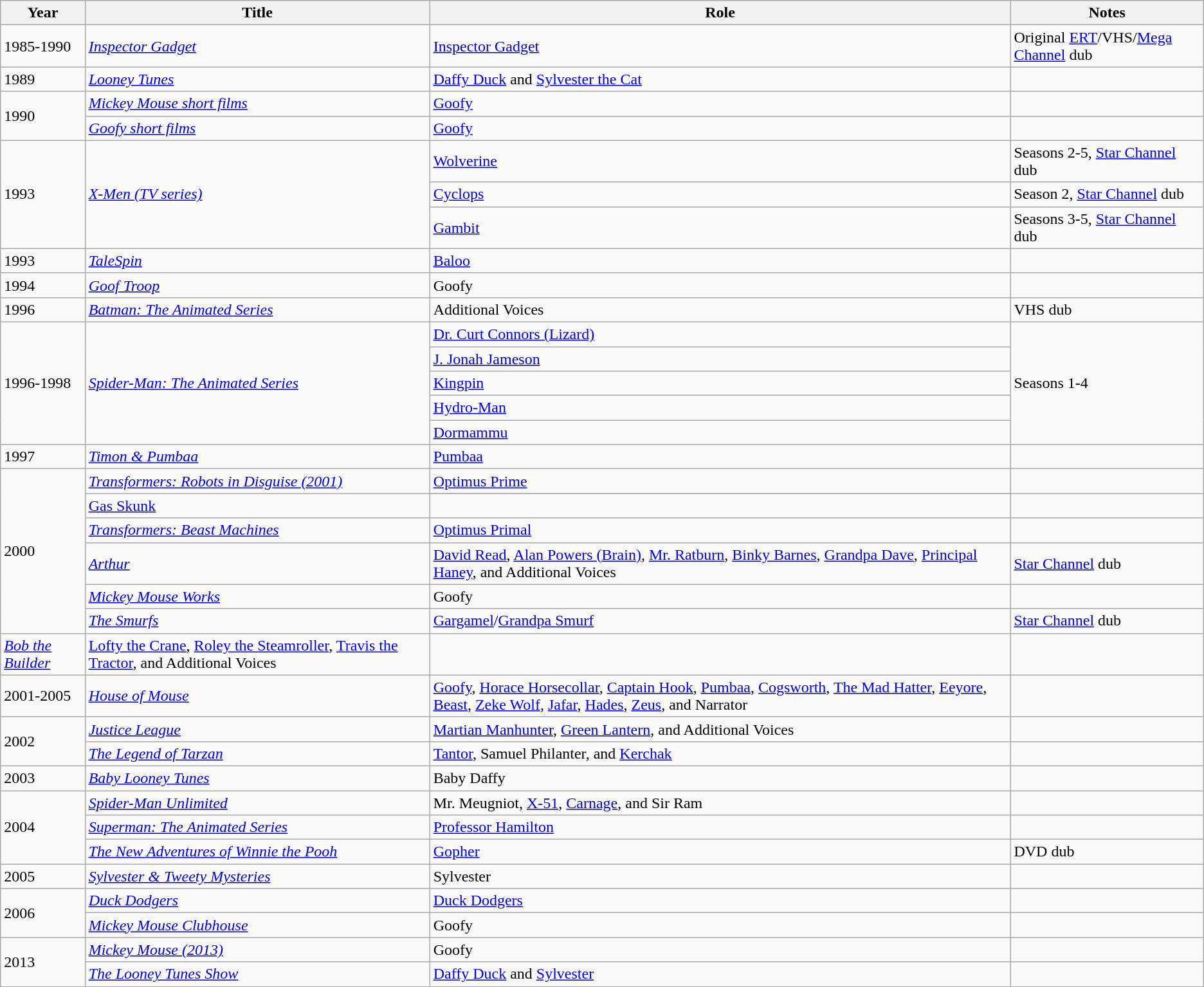<table class="wikitable sortable">
<tr>
<th>Year</th>
<th>Title</th>
<th>Role</th>
<th class="unsortable">Notes</th>
</tr>
<tr>
<td>1985-1990</td>
<td><em><a href='#'>Inspector Gadget</a></em></td>
<td><a href='#'>Inspector Gadget</a></td>
<td>Original <a href='#'>ERT</a>/VHS/<a href='#'>Mega Channel</a> dub</td>
</tr>
<tr>
<td>1989</td>
<td><em><a href='#'>Looney Tunes</a></em></td>
<td><a href='#'>Daffy Duck</a> and <a href='#'>Sylvester the Cat</a></td>
<td></td>
</tr>
<tr>
<td rowspan="2">1990</td>
<td><em><a href='#'>Mickey Mouse short films</a></em></td>
<td><a href='#'>Goofy</a></td>
<td></td>
</tr>
<tr>
<td><em><a href='#'>Goofy short films</a></em></td>
<td><a href='#'>Goofy</a></td>
<td></td>
</tr>
<tr>
<td rowspan="3">1993</td>
<td rowspan="3"><em><a href='#'>X-Men (TV series)</a></em></td>
<td><a href='#'>Wolverine</a></td>
<td>Seasons 2-5, <a href='#'>Star Channel</a> dub</td>
</tr>
<tr>
<td><a href='#'>Cyclops</a></td>
<td>Season 2, <a href='#'>Star Channel</a> dub</td>
</tr>
<tr>
<td><a href='#'>Gambit</a></td>
<td>Seasons 3-5, <a href='#'>Star Channel</a> dub</td>
</tr>
<tr>
<td>1993</td>
<td><em><a href='#'>TaleSpin</a></em></td>
<td><a href='#'>Baloo</a></td>
<td></td>
</tr>
<tr>
<td>1994</td>
<td><em><a href='#'>Goof Troop</a></em></td>
<td>Goofy</td>
<td></td>
</tr>
<tr>
<td>1996</td>
<td><em><a href='#'>Batman: The Animated Series</a></em></td>
<td>Additional Voices</td>
<td>VHS dub</td>
</tr>
<tr>
<td rowspan="5">1996-1998</td>
<td rowspan="5"><em><a href='#'>Spider-Man: The Animated Series</a></em></td>
<td><a href='#'>Dr. Curt Connors (Lizard)</a></td>
<td rowspan="5">Seasons 1-4</td>
</tr>
<tr>
<td><a href='#'>J. Jonah Jameson</a></td>
</tr>
<tr>
<td><a href='#'>Kingpin</a></td>
</tr>
<tr>
<td><a href='#'>Hydro-Man</a></td>
</tr>
<tr>
<td><a href='#'>Dormammu</a></td>
</tr>
<tr>
<td>1997</td>
<td><em><a href='#'>Timon & Pumbaa</a></em></td>
<td><a href='#'>Pumbaa</a></td>
<td></td>
</tr>
<tr>
<td rowspan="7">2000</td>
<td rowspan="2"><em><a href='#'>Transformers: Robots in Disguise (2001)</a></em></td>
<td><a href='#'>Optimus Prime</a></td>
<td></td>
</tr>
<tr>
</tr>
<tr>
<td><a href='#'>Gas Skunk</a></td>
<td></td>
</tr>
<tr>
<td><em><a href='#'>Transformers: Beast Machines</a></em></td>
<td><a href='#'>Optimus Primal</a></td>
<td></td>
</tr>
<tr>
<td><em><a href='#'>Arthur</a></em></td>
<td><a href='#'>David Read</a>, <a href='#'>Alan Powers (Brain)</a>, <a href='#'>Mr. Ratburn</a>, <a href='#'>Binky Barnes</a>, <a href='#'>Grandpa Dave</a>, <a href='#'>Principal Haney</a>, and Additional Voices</td>
<td><a href='#'>Star Channel</a> dub</td>
</tr>
<tr>
<td><em><a href='#'>Mickey Mouse Works</a></em></td>
<td>Goofy</td>
</tr>
<tr>
<td><em><a href='#'>The Smurfs</a></em></td>
<td><a href='#'>Gargamel</a>/<a href='#'>Grandpa Smurf</a></td>
<td><a href='#'>Star Channel</a> dub</td>
</tr>
<tr>
<td><em><a href='#'>Bob the Builder</a></em></td>
<td><a href='#'>Lofty the Crane</a>, <a href='#'>Roley the Steamroller</a>, <a href='#'>Travis the Tractor</a>, and Additional Voices</td>
<td></td>
</tr>
<tr>
<td>2001-2005</td>
<td><em><a href='#'>House of Mouse</a></em></td>
<td><a href='#'>Goofy</a>, <a href='#'>Horace Horsecollar</a>, <a href='#'>Captain Hook</a>, <a href='#'>Pumbaa</a>, <a href='#'>Cogsworth</a>, <a href='#'>The Mad Hatter</a>, <a href='#'>Eeyore</a>, <a href='#'>Beast</a>, <a href='#'>Zeke Wolf</a>, <a href='#'>Jafar</a>, <a href='#'>Hades</a>, <a href='#'>Zeus</a>, and Narrator</td>
<td></td>
</tr>
<tr>
<td rowspan="2">2002</td>
<td><em><a href='#'>Justice League</a></em></td>
<td><a href='#'>Martian Manhunter</a>, <a href='#'>Green Lantern</a>, and Additional Voices</td>
<td></td>
</tr>
<tr>
<td><em><a href='#'>The Legend of Tarzan</a></em></td>
<td><a href='#'>Tantor</a>, Samuel Philanter, and <a href='#'>Kerchak</a></td>
<td></td>
</tr>
<tr>
<td>2003</td>
<td><em><a href='#'>Baby Looney Tunes</a></em></td>
<td>Baby Daffy</td>
<td></td>
</tr>
<tr>
<td rowspan="3">2004</td>
<td><em><a href='#'>Spider-Man Unlimited</a></em></td>
<td>Mr. Meugniot, <a href='#'>X-51</a>, <a href='#'>Carnage</a>, and Sir Ram</td>
<td></td>
</tr>
<tr>
<td><em><a href='#'>Superman: The Animated Series</a></em></td>
<td><a href='#'>Professor Hamilton</a></td>
<td></td>
</tr>
<tr>
<td><em><a href='#'>The New Adventures of Winnie the Pooh</a></em></td>
<td><a href='#'>Gopher</a></td>
<td>DVD dub</td>
</tr>
<tr>
<td>2005</td>
<td><em><a href='#'>Sylvester & Tweety Mysteries</a></em></td>
<td>Sylvester</td>
<td></td>
</tr>
<tr>
<td rowspan="2">2006</td>
<td><em><a href='#'>Duck Dodgers</a></em></td>
<td><a href='#'>Duck Dodgers</a></td>
<td></td>
</tr>
<tr>
<td><em><a href='#'>Mickey Mouse Clubhouse</a></em></td>
<td>Goofy</td>
<td></td>
</tr>
<tr>
<td rowspan="2">2013</td>
<td><em><a href='#'>Mickey Mouse (2013)</a></em></td>
<td>Goofy</td>
<td></td>
</tr>
<tr>
<td><em><a href='#'>The Looney Tunes Show</a></em></td>
<td><a href='#'>Daffy Duck</a> and <a href='#'>Sylvester</a></td>
<td></td>
</tr>
<tr>
</tr>
</table>
